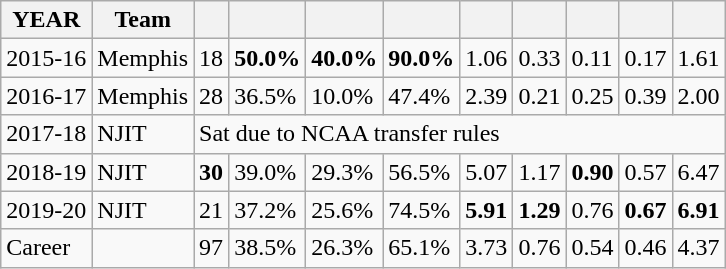<table class="wikitable">
<tr>
<th>YEAR</th>
<th>Team</th>
<th scope="col"></th>
<th scope="col"></th>
<th scope="col"></th>
<th scope="col"></th>
<th scope="col"></th>
<th scope="col"></th>
<th scope="col"></th>
<th scope="col"></th>
<th scope="col"></th>
</tr>
<tr>
<td>2015-16</td>
<td>Memphis</td>
<td>18</td>
<td><strong>50.0%</strong></td>
<td><strong>40.0%</strong></td>
<td><strong>90.0%</strong></td>
<td>1.06</td>
<td>0.33</td>
<td>0.11</td>
<td>0.17</td>
<td>1.61</td>
</tr>
<tr>
<td>2016-17</td>
<td>Memphis</td>
<td>28</td>
<td>36.5%</td>
<td>10.0%</td>
<td>47.4%</td>
<td>2.39</td>
<td>0.21</td>
<td>0.25</td>
<td>0.39</td>
<td>2.00</td>
</tr>
<tr>
<td>2017-18</td>
<td>NJIT</td>
<td colspan="9">Sat due to NCAA transfer rules</td>
</tr>
<tr>
<td>2018-19</td>
<td>NJIT</td>
<td><strong>30</strong></td>
<td>39.0%</td>
<td>29.3%</td>
<td>56.5%</td>
<td>5.07</td>
<td>1.17</td>
<td><strong>0.90</strong></td>
<td>0.57</td>
<td>6.47</td>
</tr>
<tr>
<td>2019-20</td>
<td>NJIT</td>
<td>21</td>
<td>37.2%</td>
<td>25.6%</td>
<td>74.5%</td>
<td><strong>5.91</strong></td>
<td><strong>1.29</strong></td>
<td>0.76</td>
<td><strong>0.67</strong></td>
<td><strong>6.91</strong></td>
</tr>
<tr>
<td>Career</td>
<td></td>
<td>97</td>
<td>38.5%</td>
<td>26.3%</td>
<td>65.1%</td>
<td>3.73</td>
<td>0.76</td>
<td>0.54</td>
<td>0.46</td>
<td>4.37</td>
</tr>
</table>
